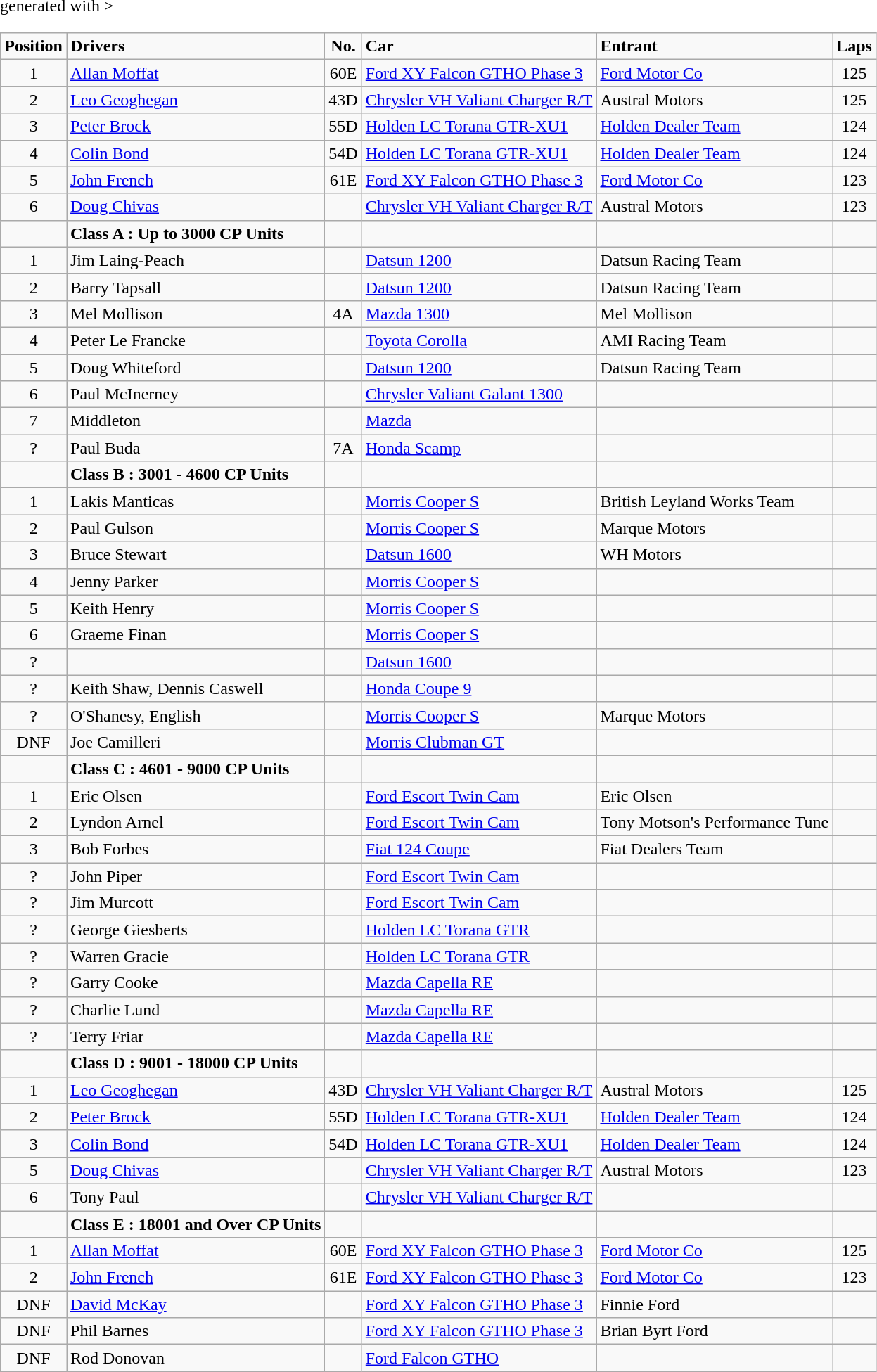<table class="wikitable" <hiddentext>generated with >
<tr style="font-weight:bold">
<td height="14" align="center">Position</td>
<td>Drivers</td>
<td align="center">No.</td>
<td>Car</td>
<td>Entrant</td>
<td align="center">Laps</td>
</tr>
<tr>
<td height="14" align="center">1</td>
<td><a href='#'>Allan Moffat</a></td>
<td align="center">60E</td>
<td><a href='#'>Ford XY Falcon GTHO Phase 3</a></td>
<td><a href='#'>Ford Motor Co</a></td>
<td align="center">125</td>
</tr>
<tr>
<td height="14" align="center">2</td>
<td><a href='#'>Leo Geoghegan</a></td>
<td align="center">43D</td>
<td><a href='#'>Chrysler VH Valiant Charger R/T</a></td>
<td>Austral Motors</td>
<td align="center">125</td>
</tr>
<tr>
<td height="14" align="center">3</td>
<td><a href='#'>Peter Brock</a></td>
<td align="center">55D</td>
<td><a href='#'>Holden LC Torana GTR-XU1</a></td>
<td><a href='#'>Holden Dealer Team</a></td>
<td align="center">124</td>
</tr>
<tr>
<td height="14" align="center">4</td>
<td><a href='#'>Colin Bond</a></td>
<td align="center">54D</td>
<td><a href='#'>Holden LC Torana GTR-XU1</a></td>
<td><a href='#'>Holden Dealer Team</a></td>
<td align="center">124</td>
</tr>
<tr>
<td height="14" align="center">5</td>
<td><a href='#'>John French</a></td>
<td align="center">61E</td>
<td><a href='#'>Ford XY Falcon GTHO Phase 3</a></td>
<td><a href='#'>Ford Motor Co</a></td>
<td align="center">123</td>
</tr>
<tr>
<td height="14" align="center">6</td>
<td><a href='#'>Doug Chivas</a></td>
<td align="center"> </td>
<td><a href='#'>Chrysler VH Valiant Charger R/T</a></td>
<td>Austral Motors</td>
<td align="center">123</td>
</tr>
<tr>
<td height="14" align="center"> </td>
<td style="font-weight:bold">Class A : Up to 3000 CP Units</td>
<td align="center"> </td>
<td> </td>
<td> </td>
<td align="center"> </td>
</tr>
<tr>
<td height="14" align="center">1</td>
<td>Jim Laing-Peach</td>
<td align="center"> </td>
<td><a href='#'>Datsun 1200</a></td>
<td>Datsun Racing Team</td>
<td align="center"> </td>
</tr>
<tr>
<td height="14" align="center">2</td>
<td>Barry Tapsall</td>
<td align="center"> </td>
<td><a href='#'>Datsun 1200</a></td>
<td>Datsun Racing Team</td>
<td align="center"> </td>
</tr>
<tr>
<td height="14" align="center">3</td>
<td>Mel Mollison</td>
<td align="center">4A</td>
<td><a href='#'>Mazda 1300</a></td>
<td>Mel Mollison</td>
<td align="center"> </td>
</tr>
<tr>
<td height="14" align="center">4</td>
<td>Peter Le Francke</td>
<td align="center"> </td>
<td><a href='#'>Toyota Corolla</a></td>
<td>AMI Racing Team</td>
<td align="center"> </td>
</tr>
<tr>
<td height="14" align="center">5</td>
<td>Doug Whiteford</td>
<td align="center"> </td>
<td><a href='#'>Datsun 1200</a></td>
<td>Datsun Racing Team</td>
<td align="center"> </td>
</tr>
<tr>
<td height="14" align="center">6</td>
<td>Paul McInerney</td>
<td align="center"> </td>
<td><a href='#'>Chrysler Valiant Galant 1300</a></td>
<td> </td>
<td align="center"> </td>
</tr>
<tr>
<td height="14" align="center">7</td>
<td>Middleton</td>
<td align="center"> </td>
<td><a href='#'>Mazda</a></td>
<td> </td>
<td align="center"> </td>
</tr>
<tr>
<td height="14" align="center">?</td>
<td>Paul Buda</td>
<td align="center">7A</td>
<td><a href='#'>Honda Scamp</a></td>
<td> </td>
<td align="center"> </td>
</tr>
<tr>
<td height="14" align="center"> </td>
<td style="font-weight:bold">Class B : 3001 - 4600 CP Units</td>
<td align="center"> </td>
<td> </td>
<td> </td>
<td align="center"> </td>
</tr>
<tr>
<td height="14" align="center">1</td>
<td>Lakis Manticas</td>
<td align="center"> </td>
<td><a href='#'>Morris Cooper S</a></td>
<td>British Leyland Works Team</td>
<td align="center"> </td>
</tr>
<tr>
<td height="14" align="center">2</td>
<td>Paul Gulson</td>
<td align="center"> </td>
<td><a href='#'>Morris Cooper S</a></td>
<td>Marque Motors</td>
<td align="center"> </td>
</tr>
<tr>
<td height="14" align="center">3</td>
<td>Bruce Stewart</td>
<td align="center"> </td>
<td><a href='#'>Datsun 1600</a></td>
<td>WH Motors</td>
<td align="center"> </td>
</tr>
<tr>
<td height="14" align="center">4</td>
<td>Jenny Parker</td>
<td align="center"> </td>
<td><a href='#'>Morris Cooper S</a></td>
<td> </td>
<td align="center"> </td>
</tr>
<tr>
<td height="14" align="center">5</td>
<td>Keith Henry</td>
<td align="center"> </td>
<td><a href='#'>Morris Cooper S</a></td>
<td> </td>
<td align="center"> </td>
</tr>
<tr>
<td height="14" align="center">6</td>
<td>Graeme Finan</td>
<td align="center"> </td>
<td><a href='#'>Morris Cooper S</a></td>
<td> </td>
<td align="center"> </td>
</tr>
<tr>
<td height="14" align="center">?</td>
<td> </td>
<td align="center"> </td>
<td><a href='#'>Datsun 1600</a></td>
<td> </td>
<td align="center"> </td>
</tr>
<tr>
<td height="14" align="center">?</td>
<td>Keith Shaw, Dennis Caswell</td>
<td align="center"> </td>
<td><a href='#'>Honda Coupe 9</a></td>
<td> </td>
<td align="center"> </td>
</tr>
<tr>
<td height="14" align="center">?</td>
<td>O'Shanesy, English</td>
<td align="center"> </td>
<td><a href='#'>Morris Cooper S</a></td>
<td>Marque Motors</td>
<td align="center"> </td>
</tr>
<tr>
<td height="14" align="center">DNF</td>
<td>Joe Camilleri</td>
<td align="center"> </td>
<td><a href='#'>Morris Clubman GT</a></td>
<td> </td>
<td align="center"> </td>
</tr>
<tr>
<td height="14" align="center"> </td>
<td style="font-weight:bold">Class C : 4601 - 9000 CP Units</td>
<td align="center"> </td>
<td> </td>
<td> </td>
<td align="center"> </td>
</tr>
<tr>
<td height="14" align="center">1</td>
<td>Eric Olsen</td>
<td align="center"> </td>
<td><a href='#'>Ford Escort Twin Cam</a></td>
<td>Eric Olsen</td>
<td align="center"> </td>
</tr>
<tr>
<td height="14" align="center">2</td>
<td>Lyndon Arnel</td>
<td align="center"> </td>
<td><a href='#'>Ford Escort Twin Cam</a></td>
<td>Tony Motson's Performance Tune</td>
<td align="center"> </td>
</tr>
<tr>
<td height="14" align="center">3</td>
<td>Bob Forbes</td>
<td align="center"> </td>
<td><a href='#'>Fiat 124 Coupe</a></td>
<td>Fiat Dealers Team</td>
<td align="center"> </td>
</tr>
<tr>
<td height="14" align="center">?</td>
<td>John Piper</td>
<td align="center"> </td>
<td><a href='#'>Ford Escort Twin Cam</a></td>
<td> </td>
<td align="center"> </td>
</tr>
<tr>
<td height="14" align="center">?</td>
<td>Jim Murcott</td>
<td align="center"> </td>
<td><a href='#'>Ford Escort Twin Cam</a></td>
<td> </td>
<td align="center"> </td>
</tr>
<tr>
<td height="14" align="center">?</td>
<td>George Giesberts</td>
<td align="center"> </td>
<td><a href='#'>Holden LC Torana GTR</a></td>
<td> </td>
<td align="center"> </td>
</tr>
<tr>
<td height="14" align="center">?</td>
<td>Warren Gracie</td>
<td align="center"> </td>
<td><a href='#'>Holden LC Torana GTR</a></td>
<td> </td>
<td align="center"> </td>
</tr>
<tr>
<td height="14" align="center">?</td>
<td>Garry Cooke</td>
<td align="center"> </td>
<td><a href='#'>Mazda Capella RE</a></td>
<td> </td>
<td align="center"> </td>
</tr>
<tr>
<td height="14" align="center">?</td>
<td>Charlie Lund</td>
<td align="center"> </td>
<td><a href='#'>Mazda Capella RE</a></td>
<td> </td>
<td align="center"> </td>
</tr>
<tr>
<td height="14" align="center">?</td>
<td>Terry Friar</td>
<td align="center"> </td>
<td><a href='#'>Mazda Capella RE</a></td>
<td> </td>
<td align="center"> </td>
</tr>
<tr>
<td height="14" align="center"> </td>
<td style="font-weight:bold">Class D : 9001 - 18000 CP Units</td>
<td align="center"> </td>
<td> </td>
<td> </td>
<td align="center"> </td>
</tr>
<tr>
<td height="14" align="center">1</td>
<td><a href='#'>Leo Geoghegan</a></td>
<td align="center">43D</td>
<td><a href='#'>Chrysler VH Valiant Charger R/T</a></td>
<td>Austral Motors</td>
<td align="center">125</td>
</tr>
<tr>
<td height="14" align="center">2</td>
<td><a href='#'>Peter Brock</a></td>
<td align="center">55D</td>
<td><a href='#'>Holden LC Torana GTR-XU1</a></td>
<td><a href='#'>Holden Dealer Team</a></td>
<td align="center">124</td>
</tr>
<tr>
<td height="14" align="center">3</td>
<td><a href='#'>Colin Bond</a></td>
<td align="center">54D</td>
<td><a href='#'>Holden LC Torana GTR-XU1</a></td>
<td><a href='#'>Holden Dealer Team</a></td>
<td align="center">124</td>
</tr>
<tr>
<td height="14" align="center">5</td>
<td><a href='#'>Doug Chivas</a></td>
<td align="center"> </td>
<td><a href='#'>Chrysler VH Valiant Charger R/T</a></td>
<td>Austral Motors</td>
<td align="center">123</td>
</tr>
<tr>
<td height="14" align="center">6</td>
<td>Tony Paul</td>
<td align="center"> </td>
<td><a href='#'>Chrysler VH Valiant Charger R/T</a></td>
<td> </td>
<td align="center"> </td>
</tr>
<tr>
<td height="14" align="center"> </td>
<td style="font-weight:bold">Class E : 18001 and Over CP Units</td>
<td align="center"> </td>
<td> </td>
<td> </td>
<td align="center"> </td>
</tr>
<tr>
<td height="14" align="center">1</td>
<td><a href='#'>Allan Moffat</a></td>
<td align="center">60E</td>
<td><a href='#'>Ford XY Falcon GTHO Phase 3</a></td>
<td><a href='#'>Ford Motor Co</a></td>
<td align="center">125</td>
</tr>
<tr>
<td height="14" align="center">2</td>
<td><a href='#'>John French</a></td>
<td align="center">61E</td>
<td><a href='#'>Ford XY Falcon GTHO Phase 3</a></td>
<td><a href='#'>Ford Motor Co</a></td>
<td align="center">123</td>
</tr>
<tr>
<td height="14" align="center">DNF</td>
<td><a href='#'>David McKay</a></td>
<td align="center"> </td>
<td><a href='#'>Ford XY Falcon GTHO Phase 3</a></td>
<td>Finnie Ford</td>
<td align="center"> </td>
</tr>
<tr>
<td height="14" align="center">DNF</td>
<td>Phil Barnes</td>
<td align="center"> </td>
<td><a href='#'>Ford XY Falcon GTHO Phase 3</a></td>
<td>Brian Byrt Ford</td>
<td align="center"> </td>
</tr>
<tr>
<td height="14" align="center">DNF</td>
<td>Rod Donovan</td>
<td align="center"> </td>
<td><a href='#'>Ford Falcon GTHO</a></td>
<td> </td>
<td align="center"> </td>
</tr>
</table>
